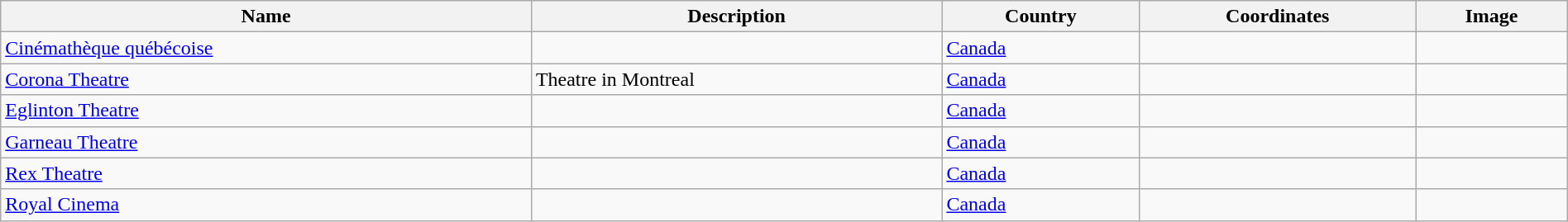<table class='wikitable sortable' style="width:100%">
<tr>
<th>Name</th>
<th>Description</th>
<th>Country</th>
<th>Coordinates</th>
<th>Image</th>
</tr>
<tr>
<td><a href='#'>Cinémathèque québécoise</a></td>
<td></td>
<td><a href='#'>Canada</a></td>
<td></td>
<td></td>
</tr>
<tr>
<td><a href='#'>Corona Theatre</a></td>
<td>Theatre in Montreal</td>
<td><a href='#'>Canada</a></td>
<td></td>
<td></td>
</tr>
<tr>
<td><a href='#'>Eglinton Theatre</a></td>
<td></td>
<td><a href='#'>Canada</a></td>
<td></td>
<td></td>
</tr>
<tr>
<td><a href='#'>Garneau Theatre</a></td>
<td></td>
<td><a href='#'>Canada</a></td>
<td></td>
<td></td>
</tr>
<tr>
<td><a href='#'>Rex Theatre</a></td>
<td></td>
<td><a href='#'>Canada</a></td>
<td></td>
<td></td>
</tr>
<tr>
<td><a href='#'>Royal Cinema</a></td>
<td></td>
<td><a href='#'>Canada</a></td>
<td></td>
<td></td>
</tr>
</table>
